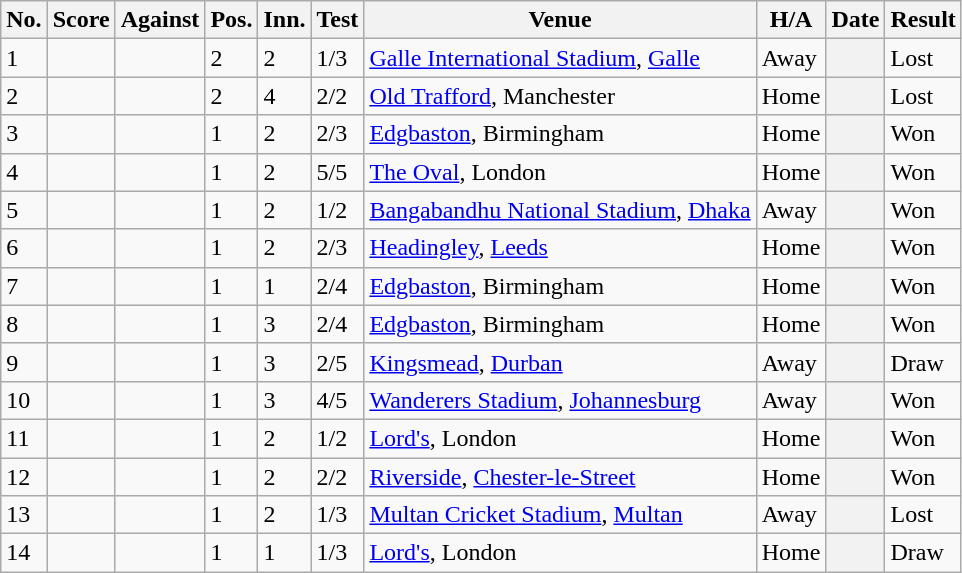<table class="wikitable sortable plainrowheaders">
<tr>
<th scope="col">No.</th>
<th scope="col">Score</th>
<th scope="col">Against</th>
<th scope="col">Pos.</th>
<th scope="col">Inn.</th>
<th scope="col">Test</th>
<th scope="col">Venue</th>
<th scope="col">H/A</th>
<th scope="col">Date</th>
<th scope="col">Result</th>
</tr>
<tr>
<td>1</td>
<td></td>
<td></td>
<td>2</td>
<td>2</td>
<td>1/3</td>
<td><a href='#'>Galle International Stadium</a>, <a href='#'>Galle</a></td>
<td>Away</td>
<th scope="row"></th>
<td>Lost</td>
</tr>
<tr>
<td>2</td>
<td></td>
<td></td>
<td>2</td>
<td>4</td>
<td>2/2</td>
<td><a href='#'>Old Trafford</a>, Manchester</td>
<td>Home</td>
<th scope="row"></th>
<td>Lost</td>
</tr>
<tr>
<td>3</td>
<td></td>
<td></td>
<td>1</td>
<td>2</td>
<td>2/3</td>
<td><a href='#'>Edgbaston</a>, Birmingham</td>
<td>Home</td>
<th scope="row"></th>
<td>Won</td>
</tr>
<tr>
<td>4</td>
<td></td>
<td></td>
<td>1</td>
<td>2</td>
<td>5/5</td>
<td><a href='#'>The Oval</a>, London</td>
<td>Home</td>
<th scope="row"></th>
<td>Won</td>
</tr>
<tr>
<td>5</td>
<td></td>
<td></td>
<td>1</td>
<td>2</td>
<td>1/2</td>
<td><a href='#'>Bangabandhu National Stadium</a>, <a href='#'>Dhaka</a></td>
<td>Away</td>
<th scope="row"></th>
<td>Won</td>
</tr>
<tr>
<td>6</td>
<td></td>
<td></td>
<td>1</td>
<td>2</td>
<td>2/3</td>
<td><a href='#'>Headingley</a>, <a href='#'>Leeds</a></td>
<td>Home</td>
<th scope="row"></th>
<td>Won</td>
</tr>
<tr>
<td>7</td>
<td></td>
<td></td>
<td>1</td>
<td>1</td>
<td>2/4</td>
<td><a href='#'>Edgbaston</a>, Birmingham</td>
<td>Home</td>
<th scope="row"></th>
<td>Won</td>
</tr>
<tr>
<td>8</td>
<td></td>
<td></td>
<td>1</td>
<td>3</td>
<td>2/4</td>
<td><a href='#'>Edgbaston</a>, Birmingham</td>
<td>Home</td>
<th scope="row"></th>
<td>Won</td>
</tr>
<tr>
<td>9</td>
<td></td>
<td></td>
<td>1</td>
<td>3</td>
<td>2/5</td>
<td><a href='#'>Kingsmead</a>, <a href='#'>Durban</a></td>
<td>Away</td>
<th scope="row"></th>
<td>Draw</td>
</tr>
<tr>
<td>10</td>
<td></td>
<td></td>
<td>1</td>
<td>3</td>
<td>4/5</td>
<td><a href='#'>Wanderers Stadium</a>, <a href='#'>Johannesburg</a></td>
<td>Away</td>
<th scope="row"></th>
<td>Won</td>
</tr>
<tr>
<td>11</td>
<td></td>
<td></td>
<td>1</td>
<td>2</td>
<td>1/2</td>
<td><a href='#'>Lord's</a>, London</td>
<td>Home</td>
<th scope="row"></th>
<td>Won</td>
</tr>
<tr>
<td>12</td>
<td></td>
<td></td>
<td>1</td>
<td>2</td>
<td>2/2</td>
<td><a href='#'>Riverside</a>, <a href='#'>Chester-le-Street</a></td>
<td>Home</td>
<th scope="row"></th>
<td>Won</td>
</tr>
<tr>
<td>13</td>
<td></td>
<td></td>
<td>1</td>
<td>2</td>
<td>1/3</td>
<td><a href='#'>Multan Cricket Stadium</a>, <a href='#'>Multan</a></td>
<td>Away</td>
<th scope="row"></th>
<td>Lost</td>
</tr>
<tr>
<td>14</td>
<td></td>
<td></td>
<td>1</td>
<td>1</td>
<td>1/3</td>
<td><a href='#'>Lord's</a>, London</td>
<td>Home</td>
<th scope="row"></th>
<td>Draw</td>
</tr>
</table>
